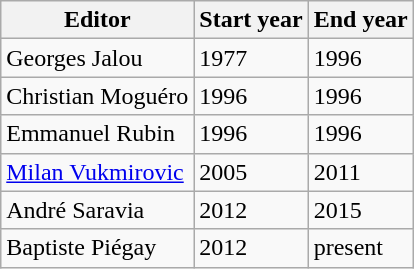<table class="wikitable">
<tr>
<th>Editor</th>
<th>Start year</th>
<th>End year</th>
</tr>
<tr>
<td>Georges Jalou</td>
<td>1977</td>
<td>1996</td>
</tr>
<tr>
<td>Christian Moguéro</td>
<td>1996</td>
<td>1996</td>
</tr>
<tr>
<td>Emmanuel Rubin</td>
<td>1996</td>
<td>1996</td>
</tr>
<tr>
<td><a href='#'>Milan Vukmirovic</a></td>
<td>2005</td>
<td>2011</td>
</tr>
<tr>
<td>André Saravia</td>
<td>2012</td>
<td>2015</td>
</tr>
<tr>
<td>Baptiste Piégay</td>
<td>2012</td>
<td>present</td>
</tr>
</table>
